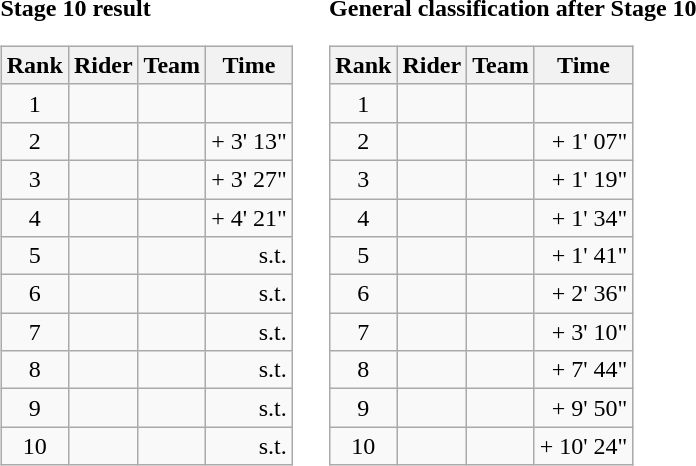<table>
<tr>
<td><strong>Stage 10 result</strong><br><table class="wikitable">
<tr>
<th scope="col">Rank</th>
<th scope="col">Rider</th>
<th scope="col">Team</th>
<th scope="col">Time</th>
</tr>
<tr>
<td style="text-align:center;">1</td>
<td></td>
<td></td>
<td style="text-align:right;"></td>
</tr>
<tr>
<td style="text-align:center;">2</td>
<td></td>
<td></td>
<td style="text-align:right;">+ 3' 13"</td>
</tr>
<tr>
<td style="text-align:center;">3</td>
<td></td>
<td></td>
<td style="text-align:right;">+ 3' 27"</td>
</tr>
<tr>
<td style="text-align:center;">4</td>
<td></td>
<td></td>
<td style="text-align:right;">+ 4' 21"</td>
</tr>
<tr>
<td style="text-align:center;">5</td>
<td></td>
<td></td>
<td style="text-align:right;">s.t.</td>
</tr>
<tr>
<td style="text-align:center;">6</td>
<td></td>
<td></td>
<td style="text-align:right;">s.t.</td>
</tr>
<tr>
<td style="text-align:center;">7</td>
<td></td>
<td></td>
<td style="text-align:right;">s.t.</td>
</tr>
<tr>
<td style="text-align:center;">8</td>
<td></td>
<td></td>
<td style="text-align:right;">s.t.</td>
</tr>
<tr>
<td style="text-align:center;">9</td>
<td></td>
<td></td>
<td style="text-align:right;">s.t.</td>
</tr>
<tr>
<td style="text-align:center;">10</td>
<td></td>
<td></td>
<td style="text-align:right;">s.t.</td>
</tr>
</table>
</td>
<td></td>
<td><strong>General classification after Stage 10</strong><br><table class="wikitable">
<tr>
<th scope="col">Rank</th>
<th scope="col">Rider</th>
<th scope="col">Team</th>
<th scope="col">Time</th>
</tr>
<tr>
<td style="text-align:center;">1</td>
<td></td>
<td></td>
<td style="text-align:right;"></td>
</tr>
<tr>
<td style="text-align:center;">2</td>
<td></td>
<td></td>
<td style="text-align:right;">+ 1' 07"</td>
</tr>
<tr>
<td style="text-align:center;">3</td>
<td></td>
<td></td>
<td style="text-align:right;">+ 1' 19"</td>
</tr>
<tr>
<td style="text-align:center;">4</td>
<td></td>
<td></td>
<td style="text-align:right;">+ 1' 34"</td>
</tr>
<tr>
<td style="text-align:center;">5</td>
<td></td>
<td></td>
<td style="text-align:right;">+ 1' 41"</td>
</tr>
<tr>
<td style="text-align:center;">6</td>
<td></td>
<td></td>
<td style="text-align:right;">+ 2' 36"</td>
</tr>
<tr>
<td style="text-align:center;">7</td>
<td></td>
<td></td>
<td style="text-align:right;">+ 3' 10"</td>
</tr>
<tr>
<td style="text-align:center;">8</td>
<td></td>
<td></td>
<td style="text-align:right;">+ 7' 44"</td>
</tr>
<tr>
<td style="text-align:center;">9</td>
<td></td>
<td></td>
<td style="text-align:right;">+ 9' 50"</td>
</tr>
<tr>
<td style="text-align:center;">10</td>
<td></td>
<td></td>
<td style="text-align:right;">+ 10' 24"</td>
</tr>
</table>
</td>
</tr>
</table>
